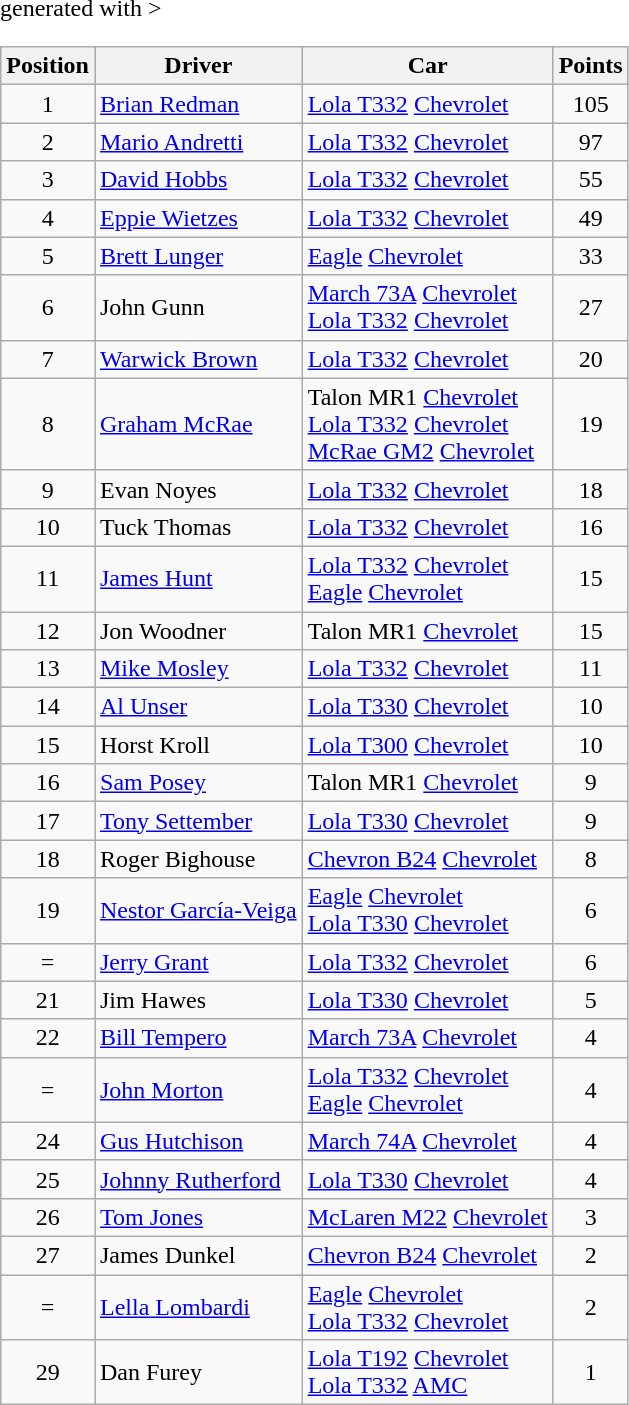<table class="wikitable" <hiddentext>generated with >
<tr style="font-weight:bold">
<th>Position </th>
<th>Driver </th>
<th>Car </th>
<th>Points </th>
</tr>
<tr>
<td height="14" align="center">1</td>
<td> <a href='#'>Brian Redman</a></td>
<td><a href='#'>Lola T332</a> <a href='#'>Chevrolet</a></td>
<td align="center">105</td>
</tr>
<tr>
<td height="14" align="center">2</td>
<td> <a href='#'>Mario Andretti</a></td>
<td><a href='#'>Lola T332</a> <a href='#'>Chevrolet</a></td>
<td align="center">97</td>
</tr>
<tr>
<td height="14" align="center">3</td>
<td> <a href='#'>David Hobbs</a></td>
<td><a href='#'>Lola T332</a> <a href='#'>Chevrolet</a></td>
<td align="center">55</td>
</tr>
<tr>
<td height="14" align="center">4</td>
<td> <a href='#'>Eppie Wietzes</a></td>
<td><a href='#'>Lola T332</a> <a href='#'>Chevrolet</a></td>
<td align="center">49</td>
</tr>
<tr>
<td height="14" align="center">5</td>
<td> <a href='#'>Brett Lunger</a></td>
<td><a href='#'>Eagle</a> <a href='#'>Chevrolet</a></td>
<td align="center">33</td>
</tr>
<tr>
<td height="14" align="center">6</td>
<td> John Gunn</td>
<td><a href='#'>March 73A</a> <a href='#'>Chevrolet</a> <br> <a href='#'>Lola T332</a> <a href='#'>Chevrolet</a></td>
<td align="center">27</td>
</tr>
<tr>
<td height="14" align="center">7</td>
<td> <a href='#'>Warwick Brown</a></td>
<td><a href='#'>Lola T332</a> <a href='#'>Chevrolet</a></td>
<td align="center">20</td>
</tr>
<tr>
<td height="14" align="center">8</td>
<td> <a href='#'>Graham McRae</a></td>
<td>Talon MR1 <a href='#'>Chevrolet</a> <br> <a href='#'>Lola T332</a> <a href='#'>Chevrolet</a> <br> <a href='#'>McRae GM2</a> <a href='#'>Chevrolet</a></td>
<td align="center">19</td>
</tr>
<tr>
<td height="14" align="center">9</td>
<td> Evan Noyes</td>
<td><a href='#'>Lola T332</a> <a href='#'>Chevrolet</a></td>
<td align="center">18</td>
</tr>
<tr>
<td height="14" align="center">10</td>
<td> Tuck Thomas</td>
<td><a href='#'>Lola T332</a> <a href='#'>Chevrolet</a></td>
<td align="center">16</td>
</tr>
<tr>
<td height="14" align="center">11</td>
<td> <a href='#'>James Hunt</a></td>
<td><a href='#'>Lola T332</a> <a href='#'>Chevrolet</a> <br> <a href='#'>Eagle</a> <a href='#'>Chevrolet</a></td>
<td align="center">15</td>
</tr>
<tr>
<td height="14" align="center">12</td>
<td> Jon Woodner</td>
<td>Talon MR1 <a href='#'>Chevrolet</a></td>
<td align="center">15</td>
</tr>
<tr>
<td height="14" align="center">13</td>
<td> <a href='#'>Mike Mosley</a></td>
<td><a href='#'>Lola T332</a> <a href='#'>Chevrolet</a></td>
<td align="center">11</td>
</tr>
<tr>
<td height="14" align="center">14</td>
<td> <a href='#'>Al Unser</a></td>
<td><a href='#'>Lola T330</a> <a href='#'>Chevrolet</a></td>
<td align="center">10</td>
</tr>
<tr>
<td height="14" align="center">15</td>
<td> Horst Kroll</td>
<td><a href='#'>Lola T300</a> <a href='#'>Chevrolet</a></td>
<td align="center">10</td>
</tr>
<tr>
<td height="14" align="center">16</td>
<td> <a href='#'>Sam Posey</a></td>
<td>Talon MR1 <a href='#'>Chevrolet</a></td>
<td align="center">9</td>
</tr>
<tr>
<td height="14" align="center">17</td>
<td> <a href='#'>Tony Settember</a></td>
<td><a href='#'>Lola T330</a> <a href='#'>Chevrolet</a></td>
<td align="center">9</td>
</tr>
<tr>
<td height="14" align="center">18</td>
<td> Roger Bighouse</td>
<td><a href='#'>Chevron B24</a> <a href='#'>Chevrolet</a></td>
<td align="center">8</td>
</tr>
<tr>
<td height="14" align="center">19</td>
<td> <a href='#'>Nestor García-Veiga</a></td>
<td><a href='#'>Eagle</a> <a href='#'>Chevrolet</a> <br> <a href='#'>Lola T330</a> <a href='#'>Chevrolet</a></td>
<td align="center">6</td>
</tr>
<tr>
<td height="14" align="center">=</td>
<td> <a href='#'>Jerry Grant</a></td>
<td><a href='#'>Lola T332</a> <a href='#'>Chevrolet</a></td>
<td align="center">6</td>
</tr>
<tr>
<td height="14" align="center">21</td>
<td> Jim Hawes</td>
<td><a href='#'>Lola T330</a> <a href='#'>Chevrolet</a></td>
<td align="center">5</td>
</tr>
<tr>
<td height="14" align="center">22</td>
<td> <a href='#'>Bill Tempero</a></td>
<td><a href='#'>March 73A</a> <a href='#'>Chevrolet</a></td>
<td align="center">4</td>
</tr>
<tr>
<td height="14" align="center">=</td>
<td> <a href='#'>John Morton</a></td>
<td><a href='#'>Lola T332</a> <a href='#'>Chevrolet</a> <br> <a href='#'>Eagle</a> <a href='#'>Chevrolet</a></td>
<td align="center">4</td>
</tr>
<tr>
<td height="14" align="center">24</td>
<td> <a href='#'>Gus Hutchison</a></td>
<td><a href='#'>March 74A</a> <a href='#'>Chevrolet</a></td>
<td align="center">4</td>
</tr>
<tr>
<td height="14" align="center">25</td>
<td> <a href='#'>Johnny Rutherford</a></td>
<td><a href='#'>Lola T330</a> <a href='#'>Chevrolet</a></td>
<td align="center">4</td>
</tr>
<tr>
<td height="14" align="center">26</td>
<td> <a href='#'>Tom Jones</a></td>
<td><a href='#'>McLaren M22</a> <a href='#'>Chevrolet</a></td>
<td align="center">3</td>
</tr>
<tr>
<td height="14" align="center">27</td>
<td> James Dunkel</td>
<td><a href='#'>Chevron B24</a> <a href='#'>Chevrolet</a></td>
<td align="center">2</td>
</tr>
<tr>
<td height="14" align="center">=</td>
<td> <a href='#'>Lella Lombardi</a></td>
<td><a href='#'>Eagle</a> <a href='#'>Chevrolet</a> <br> <a href='#'>Lola T332</a> <a href='#'>Chevrolet</a></td>
<td align="center">2</td>
</tr>
<tr>
<td height="14" align="center">29</td>
<td> Dan Furey</td>
<td><a href='#'>Lola T192</a> <a href='#'>Chevrolet</a> <br> <a href='#'>Lola T332</a> <a href='#'>AMC</a></td>
<td align="center">1</td>
</tr>
</table>
